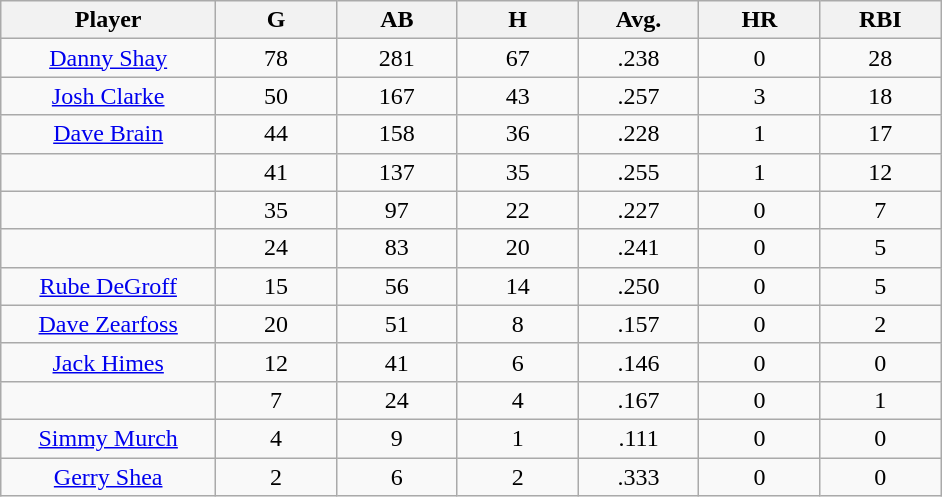<table class="wikitable sortable">
<tr>
<th bgcolor="#DDDDFF" width="16%">Player</th>
<th bgcolor="#DDDDFF" width="9%">G</th>
<th bgcolor="#DDDDFF" width="9%">AB</th>
<th bgcolor="#DDDDFF" width="9%">H</th>
<th bgcolor="#DDDDFF" width="9%">Avg.</th>
<th bgcolor="#DDDDFF" width="9%">HR</th>
<th bgcolor="#DDDDFF" width="9%">RBI</th>
</tr>
<tr align="center">
<td><a href='#'>Danny Shay</a></td>
<td>78</td>
<td>281</td>
<td>67</td>
<td>.238</td>
<td>0</td>
<td>28</td>
</tr>
<tr align=center>
<td><a href='#'>Josh Clarke</a></td>
<td>50</td>
<td>167</td>
<td>43</td>
<td>.257</td>
<td>3</td>
<td>18</td>
</tr>
<tr align=center>
<td><a href='#'>Dave Brain</a></td>
<td>44</td>
<td>158</td>
<td>36</td>
<td>.228</td>
<td>1</td>
<td>17</td>
</tr>
<tr align=center>
<td></td>
<td>41</td>
<td>137</td>
<td>35</td>
<td>.255</td>
<td>1</td>
<td>12</td>
</tr>
<tr align="center">
<td></td>
<td>35</td>
<td>97</td>
<td>22</td>
<td>.227</td>
<td>0</td>
<td>7</td>
</tr>
<tr align="center">
<td></td>
<td>24</td>
<td>83</td>
<td>20</td>
<td>.241</td>
<td>0</td>
<td>5</td>
</tr>
<tr align="center">
<td><a href='#'>Rube DeGroff</a></td>
<td>15</td>
<td>56</td>
<td>14</td>
<td>.250</td>
<td>0</td>
<td>5</td>
</tr>
<tr align=center>
<td><a href='#'>Dave Zearfoss</a></td>
<td>20</td>
<td>51</td>
<td>8</td>
<td>.157</td>
<td>0</td>
<td>2</td>
</tr>
<tr align=center>
<td><a href='#'>Jack Himes</a></td>
<td>12</td>
<td>41</td>
<td>6</td>
<td>.146</td>
<td>0</td>
<td>0</td>
</tr>
<tr align=center>
<td></td>
<td>7</td>
<td>24</td>
<td>4</td>
<td>.167</td>
<td>0</td>
<td>1</td>
</tr>
<tr align="center">
<td><a href='#'>Simmy Murch</a></td>
<td>4</td>
<td>9</td>
<td>1</td>
<td>.111</td>
<td>0</td>
<td>0</td>
</tr>
<tr align=center>
<td><a href='#'>Gerry Shea</a></td>
<td>2</td>
<td>6</td>
<td>2</td>
<td>.333</td>
<td>0</td>
<td>0</td>
</tr>
</table>
